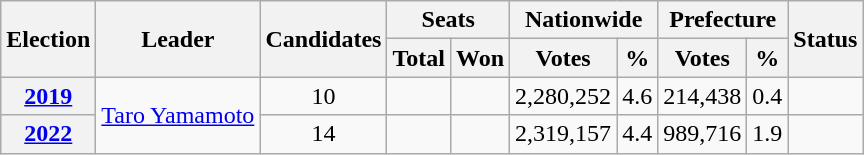<table class="wikitable sortable">
<tr>
<th rowspan=2>Election</th>
<th rowspan=2>Leader</th>
<th rowspan=2>Candidates</th>
<th colspan=2>Seats</th>
<th colspan=2>Nationwide</th>
<th colspan=2>Prefecture</th>
<th rowspan=2>Status</th>
</tr>
<tr>
<th>Total</th>
<th>Won</th>
<th>Votes</th>
<th>%</th>
<th>Votes</th>
<th>%</th>
</tr>
<tr style="text-align:center;">
<th><a href='#'>2019</a></th>
<td rowspan="2"><a href='#'>Taro Yamamoto</a></td>
<td>10</td>
<td></td>
<td></td>
<td>2,280,252</td>
<td>4.6</td>
<td>214,438</td>
<td>0.4</td>
<td></td>
</tr>
<tr style="text-align:center;">
<th><a href='#'>2022</a></th>
<td>14</td>
<td></td>
<td></td>
<td>2,319,157</td>
<td>4.4</td>
<td>989,716</td>
<td>1.9</td>
<td></td>
</tr>
</table>
